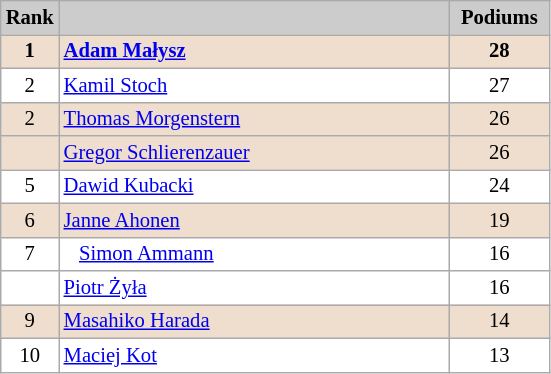<table class="wikitable plainrowheaders" style="background:#fff; font-size:86%; line-height:16px; border:grey solid 1px; border-collapse:collapse;">
<tr style="background:#ccc; text-align:center;">
<th style="background:#ccc;">Rank</th>
<th style="background:#ccc;" width="254"></th>
<th style="background:#ccc;" width="60">Podiums</th>
</tr>
<tr bgcolor=#EFDECD>
<td align=center><strong>1</strong></td>
<td> <strong><a href='#'>Adam Małysz</a></strong></td>
<td align=center><strong>28</strong></td>
</tr>
<tr>
<td align=center>2</td>
<td> <a href='#'>Kamil Stoch</a></td>
<td align=center>27</td>
</tr>
<tr bgcolor=#EFDECD>
<td align=center>2</td>
<td> <a href='#'>Thomas Morgenstern</a></td>
<td align=center>26</td>
</tr>
<tr bgcolor=#EFDECD>
<td align=center></td>
<td> <a href='#'>Gregor Schlierenzauer</a></td>
<td align=center>26</td>
</tr>
<tr>
<td align=center>5</td>
<td> <a href='#'>Dawid Kubacki</a></td>
<td align=center>24</td>
</tr>
<tr bgcolor=#EFDECD>
<td align=center>6</td>
<td> <a href='#'>Janne Ahonen</a></td>
<td align=center>19</td>
</tr>
<tr>
<td align=center>7</td>
<td>   <a href='#'>Simon Ammann</a></td>
<td align=center>16</td>
</tr>
<tr>
<td align=center></td>
<td> <a href='#'>Piotr Żyła</a></td>
<td align=center>16</td>
</tr>
<tr bgcolor=#EFDECD>
<td align=center>9</td>
<td> <a href='#'>Masahiko Harada</a></td>
<td align=center>14</td>
</tr>
<tr>
<td align=center>10</td>
<td> <a href='#'>Maciej Kot</a></td>
<td align=center>13</td>
</tr>
</table>
